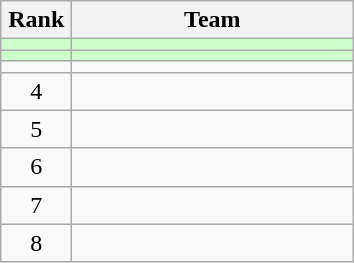<table class="wikitable" style="text-align: center;">
<tr>
<th width=40>Rank</th>
<th width=180>Team</th>
</tr>
<tr bgcolor=#ccffcc align=center>
<td></td>
<td style="text-align:left;"></td>
</tr>
<tr bgcolor=#ccffcc align=center>
<td></td>
<td style="text-align:left;"></td>
</tr>
<tr align=center>
<td></td>
<td style="text-align:left;"></td>
</tr>
<tr align=center>
<td>4</td>
<td style="text-align:left;"></td>
</tr>
<tr align=center>
<td>5</td>
<td style="text-align:left;"></td>
</tr>
<tr align=center>
<td>6</td>
<td style="text-align:left;"></td>
</tr>
<tr align=center>
<td>7</td>
<td style="text-align:left;"></td>
</tr>
<tr align=center>
<td>8</td>
<td style="text-align:left;"></td>
</tr>
</table>
